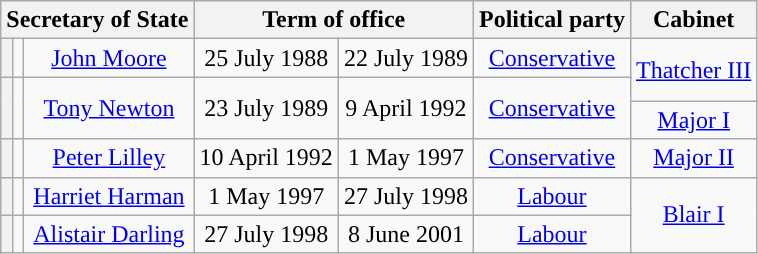<table class="wikitable" style="text-align:center">
<tr style="height:1em">
<th colspan=3>Secretary of State</th>
<th colspan=2>Term of office</th>
<th>Political party</th>
<th>Cabinet</th>
</tr>
<tr style="height:1em">
<th style="background-color:"></th>
<td></td>
<td><a href='#'>John Moore</a></td>
<td>25 July 1988</td>
<td>22 July 1989</td>
<td><a href='#'>Conservative</a></td>
<td rowspan="2" ><a href='#'>Thatcher III</a></td>
</tr>
<tr style="height:1em">
<th rowspan=2 style="background-color:"></th>
<td rowspan=2></td>
<td rowspan=2><a href='#'>Tony Newton</a></td>
<td rowspan=2>23 July 1989</td>
<td rowspan=2>9 April 1992</td>
<td rowspan=2 ><a href='#'>Conservative</a></td>
</tr>
<tr style="height:1em">
<td><a href='#'>Major I</a></td>
</tr>
<tr style="height:1em">
<th style="background-color:"></th>
<td></td>
<td><a href='#'>Peter Lilley</a></td>
<td>10 April 1992</td>
<td>1 May 1997</td>
<td><a href='#'>Conservative</a></td>
<td><a href='#'>Major II</a></td>
</tr>
<tr style="height:1em">
<th style="background-color:"></th>
<td></td>
<td><a href='#'>Harriet Harman</a></td>
<td>1 May 1997</td>
<td>27 July 1998</td>
<td><a href='#'>Labour</a></td>
<td rowspan="2" ><a href='#'>Blair I</a></td>
</tr>
<tr style="height:1em">
<th style="background-color:"></th>
<td></td>
<td><a href='#'>Alistair Darling</a></td>
<td>27 July 1998</td>
<td>8 June 2001</td>
<td><a href='#'>Labour</a></td>
</tr>
</table>
